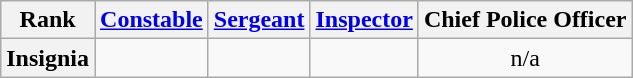<table class="wikitable" style="text-align: center;">
<tr>
<th>Rank</th>
<th><a href='#'>Constable</a></th>
<th><a href='#'>Sergeant</a></th>
<th><a href='#'>Inspector</a></th>
<th>Chief Police Officer</th>
</tr>
<tr>
<th>Insignia</th>
<td style="vertical-align: middle"></td>
<td style="vertical-align: middle"></td>
<td style="vertical-align: middle"></td>
<td>n/a</td>
</tr>
</table>
